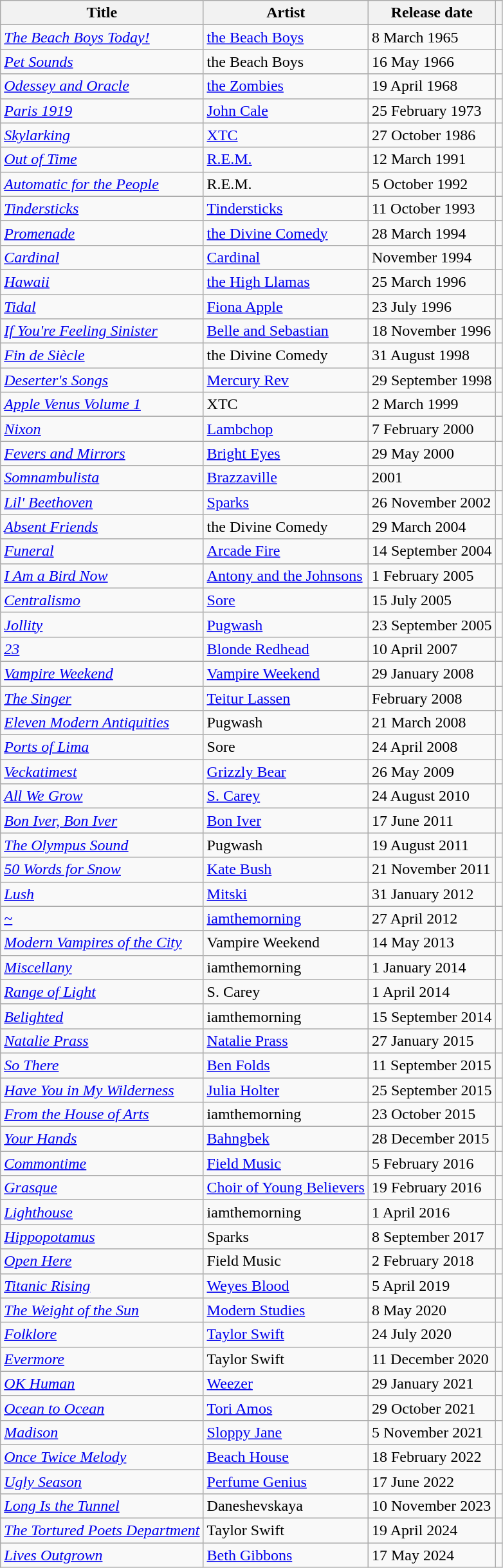<table class="wikitable">
<tr>
<th>Title</th>
<th>Artist</th>
<th>Release date</th>
<th></th>
</tr>
<tr>
<td><em><a href='#'>The Beach Boys Today!</a></em></td>
<td><a href='#'>the Beach Boys</a></td>
<td>8 March 1965</td>
<td></td>
</tr>
<tr>
<td><em><a href='#'>Pet Sounds</a></em></td>
<td>the Beach Boys</td>
<td>16 May 1966</td>
<td></td>
</tr>
<tr>
<td><em><a href='#'>Odessey and Oracle</a></em></td>
<td><a href='#'>the Zombies</a></td>
<td>19 April 1968</td>
<td></td>
</tr>
<tr>
<td><em><a href='#'>Paris 1919</a></em></td>
<td><a href='#'>John Cale</a></td>
<td>25 February 1973</td>
<td></td>
</tr>
<tr>
<td><em><a href='#'>Skylarking</a></em></td>
<td><a href='#'>XTC</a></td>
<td>27 October 1986</td>
<td></td>
</tr>
<tr>
<td><em><a href='#'>Out of Time</a></em></td>
<td><a href='#'>R.E.M.</a></td>
<td>12 March 1991</td>
<td></td>
</tr>
<tr>
<td><em><a href='#'>Automatic for the People</a></em></td>
<td>R.E.M.</td>
<td>5 October 1992</td>
<td></td>
</tr>
<tr>
<td><em><a href='#'>Tindersticks</a></em></td>
<td><a href='#'>Tindersticks</a></td>
<td>11 October 1993</td>
<td></td>
</tr>
<tr>
<td><em><a href='#'>Promenade</a></em></td>
<td><a href='#'>the Divine Comedy</a></td>
<td>28 March 1994</td>
<td></td>
</tr>
<tr>
<td><em><a href='#'>Cardinal</a></em></td>
<td><a href='#'>Cardinal</a></td>
<td>November 1994</td>
<td></td>
</tr>
<tr>
<td><em><a href='#'>Hawaii</a></em></td>
<td><a href='#'>the High Llamas</a></td>
<td>25 March 1996</td>
<td></td>
</tr>
<tr>
<td><em><a href='#'>Tidal</a></em></td>
<td><a href='#'>Fiona Apple</a></td>
<td>23 July 1996</td>
<td></td>
</tr>
<tr>
<td><em><a href='#'>If You're Feeling Sinister</a></em></td>
<td><a href='#'>Belle and Sebastian</a></td>
<td>18 November 1996</td>
<td></td>
</tr>
<tr>
<td><em><a href='#'>Fin de Siècle</a></em></td>
<td>the Divine Comedy</td>
<td>31 August 1998</td>
<td></td>
</tr>
<tr>
<td><em><a href='#'>Deserter's Songs</a></em></td>
<td><a href='#'>Mercury Rev</a></td>
<td>29 September 1998</td>
<td></td>
</tr>
<tr>
<td><em><a href='#'>Apple Venus Volume 1</a></em></td>
<td>XTC</td>
<td>2 March 1999</td>
<td></td>
</tr>
<tr>
<td><em><a href='#'>Nixon</a></em></td>
<td><a href='#'>Lambchop</a></td>
<td>7 February 2000</td>
<td></td>
</tr>
<tr>
<td><em><a href='#'>Fevers and Mirrors</a></em></td>
<td><a href='#'>Bright Eyes</a></td>
<td>29 May 2000</td>
<td></td>
</tr>
<tr>
<td><em><a href='#'>Somnambulista</a></em></td>
<td><a href='#'>Brazzaville</a></td>
<td>2001</td>
<td></td>
</tr>
<tr>
<td><em><a href='#'>Lil' Beethoven</a></em></td>
<td><a href='#'>Sparks</a></td>
<td>26 November 2002</td>
<td></td>
</tr>
<tr>
<td><em><a href='#'>Absent Friends</a></em></td>
<td>the Divine Comedy</td>
<td>29 March 2004</td>
<td></td>
</tr>
<tr>
<td><em><a href='#'>Funeral</a></em></td>
<td><a href='#'>Arcade Fire</a></td>
<td>14 September 2004</td>
<td></td>
</tr>
<tr>
<td><em><a href='#'>I Am a Bird Now</a></em></td>
<td><a href='#'>Antony and the Johnsons</a></td>
<td>1 February 2005</td>
<td></td>
</tr>
<tr>
<td><em><a href='#'>Centralismo</a></em></td>
<td><a href='#'>Sore</a></td>
<td>15 July 2005</td>
<td></td>
</tr>
<tr>
<td><em><a href='#'>Jollity</a></em></td>
<td><a href='#'>Pugwash</a></td>
<td>23 September 2005</td>
<td></td>
</tr>
<tr>
<td><em><a href='#'>23</a></em></td>
<td><a href='#'>Blonde Redhead</a></td>
<td>10 April 2007</td>
<td></td>
</tr>
<tr>
<td><em><a href='#'>Vampire Weekend</a></em></td>
<td><a href='#'>Vampire Weekend</a></td>
<td>29 January 2008</td>
<td></td>
</tr>
<tr>
<td><em><a href='#'>The Singer</a></em></td>
<td><a href='#'>Teitur Lassen</a></td>
<td>February 2008</td>
<td></td>
</tr>
<tr>
<td><em><a href='#'>Eleven Modern Antiquities</a></em></td>
<td>Pugwash</td>
<td>21 March 2008</td>
<td></td>
</tr>
<tr>
<td><em><a href='#'>Ports of Lima</a></em></td>
<td>Sore</td>
<td>24 April 2008</td>
<td></td>
</tr>
<tr>
<td><em><a href='#'>Veckatimest</a></em></td>
<td><a href='#'>Grizzly Bear</a></td>
<td>26 May 2009</td>
<td></td>
</tr>
<tr>
<td><em><a href='#'>All We Grow</a></em></td>
<td><a href='#'>S. Carey</a></td>
<td>24 August 2010</td>
<td></td>
</tr>
<tr>
<td><em><a href='#'>Bon Iver, Bon Iver</a></em></td>
<td><a href='#'>Bon Iver</a></td>
<td>17 June 2011</td>
<td></td>
</tr>
<tr>
<td><em><a href='#'>The Olympus Sound</a></em></td>
<td>Pugwash</td>
<td>19 August 2011</td>
<td></td>
</tr>
<tr>
<td><em><a href='#'>50 Words for Snow</a></em></td>
<td><a href='#'>Kate Bush</a></td>
<td>21 November 2011</td>
<td></td>
</tr>
<tr>
<td><em><a href='#'>Lush</a></em></td>
<td><a href='#'>Mitski</a></td>
<td>31 January 2012</td>
<td></td>
</tr>
<tr>
<td><em><a href='#'>~</a></em></td>
<td><a href='#'>iamthemorning</a></td>
<td>27 April 2012</td>
<td></td>
</tr>
<tr>
<td><em><a href='#'>Modern Vampires of the City</a></em></td>
<td>Vampire Weekend</td>
<td>14 May 2013</td>
<td></td>
</tr>
<tr>
<td><em><a href='#'>Miscellany</a></em></td>
<td>iamthemorning</td>
<td>1 January 2014</td>
<td></td>
</tr>
<tr>
<td><em><a href='#'>Range of Light</a></em></td>
<td>S. Carey</td>
<td>1 April 2014</td>
<td></td>
</tr>
<tr>
<td><em><a href='#'>Belighted</a></em></td>
<td>iamthemorning</td>
<td>15 September 2014</td>
<td></td>
</tr>
<tr>
<td><em><a href='#'>Natalie Prass</a></em></td>
<td><a href='#'>Natalie Prass</a></td>
<td>27 January 2015</td>
<td></td>
</tr>
<tr>
<td><em><a href='#'>So There</a></em></td>
<td><a href='#'>Ben Folds</a></td>
<td>11 September 2015</td>
<td></td>
</tr>
<tr>
<td><em><a href='#'>Have You in My Wilderness</a></em></td>
<td><a href='#'>Julia Holter</a></td>
<td>25 September 2015</td>
<td></td>
</tr>
<tr>
<td><em><a href='#'>From the House of Arts</a></em></td>
<td>iamthemorning</td>
<td>23 October 2015</td>
<td></td>
</tr>
<tr>
<td><em><a href='#'>Your Hands</a></em></td>
<td><a href='#'>Bahngbek</a></td>
<td>28 December 2015</td>
<td></td>
</tr>
<tr>
<td><em><a href='#'>Commontime</a></em></td>
<td><a href='#'>Field Music</a></td>
<td>5 February 2016</td>
<td></td>
</tr>
<tr>
<td><em><a href='#'>Grasque</a></em></td>
<td><a href='#'>Choir of Young Believers</a></td>
<td>19 February 2016</td>
<td></td>
</tr>
<tr>
<td><em><a href='#'>Lighthouse</a></em></td>
<td>iamthemorning</td>
<td>1 April 2016</td>
<td></td>
</tr>
<tr>
<td><em><a href='#'>Hippopotamus</a></em></td>
<td>Sparks</td>
<td>8 September 2017</td>
<td></td>
</tr>
<tr>
<td><em><a href='#'>Open Here</a></em></td>
<td>Field Music</td>
<td>2 February 2018</td>
<td></td>
</tr>
<tr>
<td><em><a href='#'>Titanic Rising</a></em></td>
<td><a href='#'>Weyes Blood</a></td>
<td>5 April 2019</td>
<td></td>
</tr>
<tr>
<td><em><a href='#'>The Weight of the Sun</a></em></td>
<td><a href='#'>Modern Studies</a></td>
<td>8 May 2020</td>
<td></td>
</tr>
<tr>
<td><em><a href='#'>Folklore</a></em></td>
<td><a href='#'>Taylor Swift</a></td>
<td>24 July 2020</td>
<td></td>
</tr>
<tr>
<td><em><a href='#'>Evermore</a></em></td>
<td>Taylor Swift</td>
<td>11 December 2020</td>
<td></td>
</tr>
<tr>
<td><em><a href='#'>OK Human</a></em></td>
<td><a href='#'>Weezer</a></td>
<td>29 January 2021</td>
<td></td>
</tr>
<tr>
<td><em><a href='#'>Ocean to Ocean</a></em></td>
<td><a href='#'>Tori Amos</a></td>
<td>29 October 2021</td>
<td></td>
</tr>
<tr>
<td><em><a href='#'>Madison</a></em></td>
<td><a href='#'>Sloppy Jane</a></td>
<td>5 November 2021</td>
<td></td>
</tr>
<tr>
<td><em><a href='#'>Once Twice Melody</a></em></td>
<td><a href='#'>Beach House</a></td>
<td>18 February 2022</td>
<td></td>
</tr>
<tr>
<td><em><a href='#'>Ugly Season</a></em></td>
<td><a href='#'>Perfume Genius</a></td>
<td>17 June 2022</td>
<td></td>
</tr>
<tr>
<td><em><a href='#'>Long Is the Tunnel</a></em></td>
<td>Daneshevskaya</td>
<td>10 November 2023</td>
<td></td>
</tr>
<tr>
<td><em><a href='#'>The Tortured Poets Department</a></em></td>
<td>Taylor Swift</td>
<td>19 April 2024</td>
<td></td>
</tr>
<tr>
<td><em><a href='#'>Lives Outgrown</a></em></td>
<td><a href='#'>Beth Gibbons</a></td>
<td>17 May 2024</td>
<td></td>
</tr>
</table>
